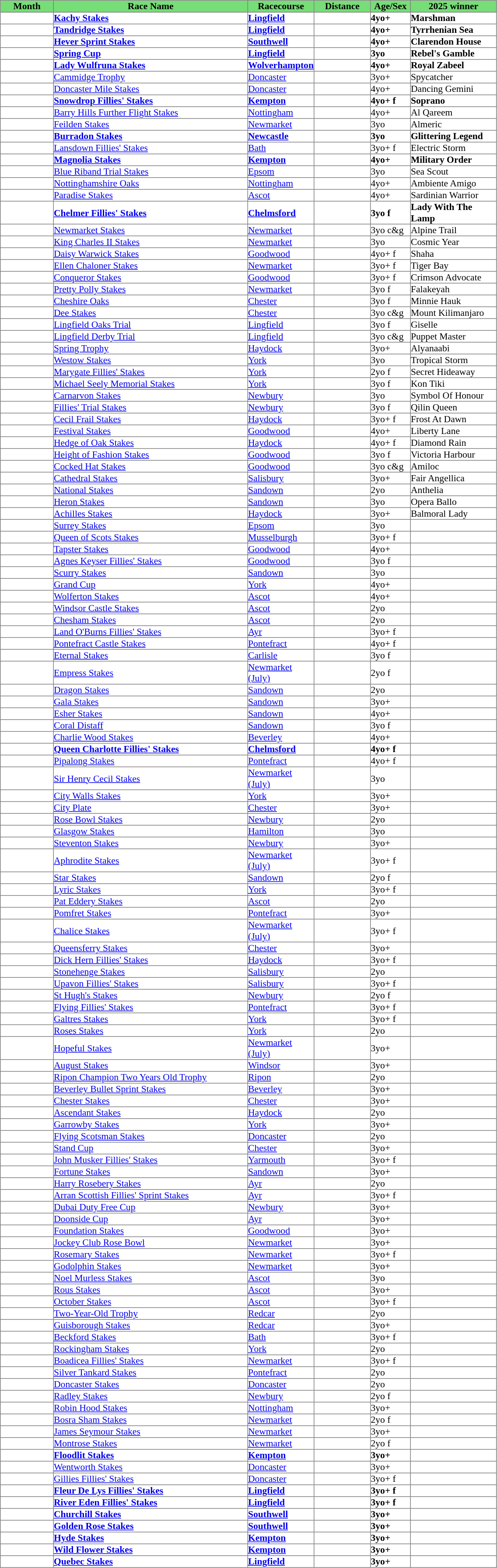<table class = "sortable" | border="1" cellpadding="0" style="border-collapse: collapse; font-size:90%">
<tr bgcolor="#77dd77" align="center">
<th width="80px"><strong>Month</strong><br></th>
<th width="295px"><strong>Race Name</strong><br></th>
<th width="100px"><strong>Racecourse</strong><br></th>
<th width="85px"><strong>Distance</strong><br></th>
<th width="60px"><strong>Age/Sex</strong><br></th>
<th width="130px"><strong>2025 winner</strong><br></th>
</tr>
<tr>
<td><strong></strong></td>
<td><strong><a href='#'>Kachy Stakes</a></strong></td>
<td><strong><a href='#'>Lingfield</a></strong></td>
<td><strong></strong></td>
<td><strong>4yo+</strong></td>
<td><strong>Marshman</strong></td>
</tr>
<tr>
<td><strong></strong></td>
<td><strong><a href='#'>Tandridge Stakes</a></strong></td>
<td><strong><a href='#'>Lingfield</a></strong></td>
<td><strong></strong></td>
<td><strong>4yo+</strong></td>
<td><strong>Tyrrhenian Sea</strong></td>
</tr>
<tr>
<td><strong></strong></td>
<td><strong><a href='#'>Hever Sprint Stakes</a></strong></td>
<td><strong><a href='#'>Southwell</a></strong></td>
<td><strong></strong></td>
<td><strong>4yo+</strong></td>
<td><strong>Clarendon House</strong></td>
</tr>
<tr>
<td><strong></strong></td>
<td><strong><a href='#'>Spring Cup</a></strong></td>
<td><strong><a href='#'>Lingfield</a></strong></td>
<td><strong></strong></td>
<td><strong>3yo</strong></td>
<td><strong>Rebel's Gamble</strong></td>
</tr>
<tr>
<td><strong></strong></td>
<td><strong><a href='#'>Lady Wulfruna Stakes</a></strong></td>
<td><strong><a href='#'>Wolverhampton</a></strong></td>
<td><strong></strong></td>
<td><strong>4yo+</strong></td>
<td><strong>Royal Zabeel</strong></td>
</tr>
<tr>
<td></td>
<td><a href='#'>Cammidge Trophy</a></td>
<td><a href='#'>Doncaster</a></td>
<td></td>
<td>3yo+</td>
<td>Spycatcher</td>
</tr>
<tr>
<td></td>
<td><a href='#'>Doncaster Mile Stakes</a></td>
<td><a href='#'>Doncaster</a></td>
<td></td>
<td>4yo+</td>
<td>Dancing Gemini</td>
</tr>
<tr>
<td><strong></strong></td>
<td><strong><a href='#'>Snowdrop Fillies' Stakes</a></strong></td>
<td><strong><a href='#'>Kempton</a></strong></td>
<td><strong></strong></td>
<td><strong>4yo+ f</strong></td>
<td><strong>Soprano</strong></td>
</tr>
<tr>
<td></td>
<td><a href='#'>Barry Hills Further Flight Stakes</a></td>
<td><a href='#'>Nottingham</a></td>
<td></td>
<td>4yo+</td>
<td>Al Qareem</td>
</tr>
<tr>
<td></td>
<td><a href='#'>Feilden Stakes</a></td>
<td><a href='#'>Newmarket</a></td>
<td></td>
<td>3yo</td>
<td>Almeric</td>
</tr>
<tr>
<td><strong></strong></td>
<td><strong><a href='#'>Burradon Stakes</a></strong></td>
<td><strong><a href='#'>Newcastle</a></strong></td>
<td><strong></strong></td>
<td><strong>3yo</strong></td>
<td><strong> Glittering Legend</strong></td>
</tr>
<tr>
<td></td>
<td><a href='#'>Lansdown Fillies' Stakes</a></td>
<td><a href='#'>Bath</a></td>
<td></td>
<td>3yo+ f</td>
<td>Electric Storm</td>
</tr>
<tr>
<td><strong></strong></td>
<td><strong><a href='#'>Magnolia Stakes</a></strong></td>
<td><strong><a href='#'>Kempton</a></strong></td>
<td><strong></strong></td>
<td><strong>4yo+</strong></td>
<td><strong> Military Order </strong></td>
</tr>
<tr>
<td></td>
<td><a href='#'>Blue Riband Trial Stakes</a></td>
<td><a href='#'>Epsom</a></td>
<td></td>
<td>3yo</td>
<td>Sea Scout</td>
</tr>
<tr>
<td></td>
<td><a href='#'>Nottinghamshire Oaks</a></td>
<td><a href='#'>Nottingham</a></td>
<td></td>
<td>4yo+</td>
<td>Ambiente Amigo</td>
</tr>
<tr>
<td></td>
<td><a href='#'>Paradise Stakes</a></td>
<td><a href='#'>Ascot</a></td>
<td></td>
<td>4yo+</td>
<td>Sardinian Warrior</td>
</tr>
<tr>
<td><strong></strong></td>
<td><strong><a href='#'>Chelmer Fillies' Stakes</a></strong></td>
<td><strong><a href='#'>Chelmsford</a></strong></td>
<td><strong></strong></td>
<td><strong>3yo f</strong></td>
<td><strong>Lady With The Lamp</strong></td>
</tr>
<tr>
<td></td>
<td><a href='#'>Newmarket Stakes</a></td>
<td><a href='#'>Newmarket</a></td>
<td></td>
<td>3yo c&g</td>
<td>Alpine Trail</td>
</tr>
<tr>
<td></td>
<td><a href='#'>King Charles II Stakes</a></td>
<td><a href='#'>Newmarket</a></td>
<td></td>
<td>3yo</td>
<td>Cosmic Year</td>
</tr>
<tr>
<td></td>
<td><a href='#'>Daisy Warwick Stakes</a></td>
<td><a href='#'>Goodwood</a></td>
<td></td>
<td>4yo+ f</td>
<td>Shaha</td>
</tr>
<tr>
<td></td>
<td><a href='#'>Ellen Chaloner Stakes</a></td>
<td><a href='#'>Newmarket</a></td>
<td></td>
<td>3yo+ f</td>
<td>Tiger Bay</td>
</tr>
<tr>
<td></td>
<td><a href='#'>Conqueror Stakes</a></td>
<td><a href='#'>Goodwood</a></td>
<td></td>
<td>3yo+ f</td>
<td>Crimson Advocate</td>
</tr>
<tr>
<td></td>
<td><a href='#'>Pretty Polly Stakes</a></td>
<td><a href='#'>Newmarket</a></td>
<td></td>
<td>3yo f</td>
<td>Falakeyah</td>
</tr>
<tr>
<td></td>
<td><a href='#'>Cheshire Oaks</a></td>
<td><a href='#'>Chester</a></td>
<td></td>
<td>3yo f</td>
<td>Minnie Hauk</td>
</tr>
<tr>
<td></td>
<td><a href='#'>Dee Stakes</a></td>
<td><a href='#'>Chester</a></td>
<td></td>
<td>3yo c&g</td>
<td>Mount Kilimanjaro</td>
</tr>
<tr>
<td></td>
<td><a href='#'>Lingfield Oaks Trial</a></td>
<td><a href='#'>Lingfield</a></td>
<td></td>
<td>3yo f</td>
<td>Giselle</td>
</tr>
<tr>
<td></td>
<td><a href='#'>Lingfield Derby Trial</a></td>
<td><a href='#'>Lingfield</a></td>
<td></td>
<td>3yo c&g</td>
<td>Puppet Master</td>
</tr>
<tr>
<td></td>
<td><a href='#'>Spring Trophy</a></td>
<td><a href='#'>Haydock</a></td>
<td></td>
<td>3yo+</td>
<td>Alyanaabi</td>
</tr>
<tr>
<td></td>
<td><a href='#'>Westow Stakes</a></td>
<td><a href='#'>York</a></td>
<td></td>
<td>3yo</td>
<td>Tropical Storm</td>
</tr>
<tr>
<td></td>
<td><a href='#'>Marygate Fillies' Stakes</a></td>
<td><a href='#'>York</a></td>
<td></td>
<td>2yo f</td>
<td>Secret Hideaway</td>
</tr>
<tr>
<td></td>
<td><a href='#'>Michael Seely Memorial Stakes</a></td>
<td><a href='#'>York</a></td>
<td></td>
<td>3yo f</td>
<td>Kon Tiki</td>
</tr>
<tr>
<td></td>
<td><a href='#'>Carnarvon Stakes</a></td>
<td><a href='#'>Newbury</a></td>
<td></td>
<td>3yo</td>
<td>Symbol Of Honour</td>
</tr>
<tr>
<td></td>
<td><a href='#'>Fillies' Trial Stakes</a></td>
<td><a href='#'>Newbury</a></td>
<td></td>
<td>3yo f</td>
<td>Qilin Queen</td>
</tr>
<tr>
<td></td>
<td><a href='#'>Cecil Frail Stakes</a></td>
<td><a href='#'>Haydock</a></td>
<td></td>
<td>3yo+ f</td>
<td>Frost At Dawn</td>
</tr>
<tr>
<td></td>
<td><a href='#'>Festival Stakes</a></td>
<td><a href='#'>Goodwood</a></td>
<td></td>
<td>4yo+</td>
<td>Liberty Lane</td>
</tr>
<tr>
<td></td>
<td><a href='#'>Hedge of Oak Stakes</a></td>
<td><a href='#'>Haydock</a></td>
<td></td>
<td>4yo+ f</td>
<td>Diamond Rain</td>
</tr>
<tr>
<td></td>
<td><a href='#'>Height of Fashion Stakes</a></td>
<td><a href='#'>Goodwood</a></td>
<td></td>
<td>3yo f</td>
<td>Victoria Harbour</td>
</tr>
<tr>
<td></td>
<td><a href='#'>Cocked Hat Stakes</a></td>
<td><a href='#'>Goodwood</a></td>
<td></td>
<td>3yo c&g</td>
<td>Amiloc</td>
</tr>
<tr>
<td></td>
<td><a href='#'>Cathedral Stakes</a></td>
<td><a href='#'>Salisbury</a></td>
<td></td>
<td>3yo+</td>
<td>Fair Angellica</td>
</tr>
<tr>
<td></td>
<td><a href='#'>National Stakes</a></td>
<td><a href='#'>Sandown</a></td>
<td></td>
<td>2yo</td>
<td>Anthelia</td>
</tr>
<tr>
<td></td>
<td><a href='#'>Heron Stakes</a></td>
<td><a href='#'>Sandown</a></td>
<td></td>
<td>3yo</td>
<td>Opera Ballo</td>
</tr>
<tr>
<td></td>
<td><a href='#'>Achilles Stakes</a></td>
<td><a href='#'>Haydock</a></td>
<td></td>
<td>3yo+</td>
<td>Balmoral Lady</td>
</tr>
<tr>
<td></td>
<td><a href='#'>Surrey Stakes</a></td>
<td><a href='#'>Epsom</a></td>
<td></td>
<td>3yo</td>
<td></td>
</tr>
<tr>
<td></td>
<td><a href='#'>Queen of Scots Stakes</a></td>
<td><a href='#'>Musselburgh</a></td>
<td></td>
<td>3yo+ f</td>
<td></td>
</tr>
<tr>
<td></td>
<td><a href='#'>Tapster Stakes</a></td>
<td><a href='#'>Goodwood</a></td>
<td></td>
<td>4yo+</td>
<td></td>
</tr>
<tr>
<td></td>
<td><a href='#'>Agnes Keyser Fillies' Stakes</a></td>
<td><a href='#'>Goodwood</a></td>
<td></td>
<td>3yo f</td>
<td></td>
</tr>
<tr>
<td></td>
<td><a href='#'>Scurry Stakes</a></td>
<td><a href='#'>Sandown</a></td>
<td></td>
<td>3yo</td>
<td></td>
</tr>
<tr>
<td></td>
<td><a href='#'>Grand Cup</a></td>
<td><a href='#'>York</a></td>
<td></td>
<td>4yo+</td>
<td></td>
</tr>
<tr>
<td></td>
<td><a href='#'>Wolferton Stakes</a></td>
<td><a href='#'>Ascot</a></td>
<td></td>
<td>4yo+</td>
<td></td>
</tr>
<tr>
<td></td>
<td><a href='#'>Windsor Castle Stakes</a></td>
<td><a href='#'>Ascot</a></td>
<td></td>
<td>2yo</td>
<td></td>
</tr>
<tr>
<td></td>
<td><a href='#'>Chesham Stakes</a></td>
<td><a href='#'>Ascot</a></td>
<td></td>
<td>2yo</td>
<td></td>
</tr>
<tr>
<td></td>
<td><a href='#'>Land O'Burns Fillies' Stakes</a></td>
<td><a href='#'>Ayr</a></td>
<td></td>
<td>3yo+ f</td>
<td></td>
</tr>
<tr>
<td></td>
<td><a href='#'>Pontefract Castle Stakes</a></td>
<td><a href='#'>Pontefract</a></td>
<td></td>
<td>4yo+ f</td>
<td></td>
</tr>
<tr>
<td></td>
<td><a href='#'>Eternal Stakes</a></td>
<td><a href='#'>Carlisle</a></td>
<td></td>
<td>3yo f</td>
<td></td>
</tr>
<tr>
<td></td>
<td><a href='#'>Empress Stakes</a></td>
<td><a href='#'>Newmarket (July)</a></td>
<td></td>
<td>2yo f</td>
<td></td>
</tr>
<tr>
<td></td>
<td><a href='#'>Dragon Stakes</a></td>
<td><a href='#'>Sandown</a></td>
<td></td>
<td>2yo</td>
<td></td>
</tr>
<tr>
<td></td>
<td><a href='#'>Gala Stakes</a></td>
<td><a href='#'>Sandown</a></td>
<td></td>
<td>3yo+</td>
<td></td>
</tr>
<tr>
<td></td>
<td><a href='#'>Esher Stakes</a></td>
<td><a href='#'>Sandown</a></td>
<td></td>
<td>4yo+</td>
<td></td>
</tr>
<tr>
<td></td>
<td><a href='#'>Coral Distaff</a></td>
<td><a href='#'>Sandown</a></td>
<td></td>
<td>3yo f</td>
<td></td>
</tr>
<tr>
<td></td>
<td><a href='#'>Charlie Wood Stakes</a></td>
<td><a href='#'>Beverley</a></td>
<td></td>
<td>4yo+</td>
<td></td>
</tr>
<tr>
<td><strong></strong></td>
<td><strong><a href='#'>Queen Charlotte Fillies' Stakes</a></strong></td>
<td><strong><a href='#'>Chelmsford</a></strong></td>
<td><strong></strong></td>
<td><strong>4yo+ f</strong></td>
<td></td>
</tr>
<tr>
<td></td>
<td><a href='#'>Pipalong Stakes</a></td>
<td><a href='#'>Pontefract</a></td>
<td></td>
<td>4yo+ f</td>
<td></td>
</tr>
<tr>
<td></td>
<td><a href='#'>Sir Henry Cecil Stakes</a></td>
<td><a href='#'>Newmarket (July)</a></td>
<td></td>
<td>3yo</td>
<td></td>
</tr>
<tr>
<td></td>
<td><a href='#'>City Walls Stakes</a></td>
<td><a href='#'>York</a></td>
<td></td>
<td>3yo+</td>
<td></td>
</tr>
<tr>
<td></td>
<td><a href='#'>City Plate</a></td>
<td><a href='#'>Chester</a></td>
<td></td>
<td>3yo+</td>
<td></td>
</tr>
<tr>
<td></td>
<td><a href='#'>Rose Bowl Stakes</a></td>
<td><a href='#'>Newbury</a></td>
<td></td>
<td>2yo</td>
<td></td>
</tr>
<tr>
<td></td>
<td><a href='#'>Glasgow Stakes</a></td>
<td><a href='#'>Hamilton</a></td>
<td></td>
<td>3yo</td>
<td></td>
</tr>
<tr>
<td></td>
<td><a href='#'>Steventon Stakes</a></td>
<td><a href='#'>Newbury</a></td>
<td></td>
<td>3yo+</td>
<td></td>
</tr>
<tr>
<td></td>
<td><a href='#'>Aphrodite Stakes</a></td>
<td><a href='#'>Newmarket (July)</a></td>
<td></td>
<td>3yo+ f</td>
<td></td>
</tr>
<tr>
<td></td>
<td><a href='#'>Star Stakes</a></td>
<td><a href='#'>Sandown</a></td>
<td></td>
<td>2yo f</td>
<td></td>
</tr>
<tr>
<td></td>
<td><a href='#'>Lyric Stakes</a></td>
<td><a href='#'>York</a></td>
<td></td>
<td>3yo+ f</td>
<td></td>
</tr>
<tr>
<td></td>
<td><a href='#'>Pat Eddery Stakes</a></td>
<td><a href='#'>Ascot</a></td>
<td></td>
<td>2yo</td>
<td></td>
</tr>
<tr>
<td></td>
<td><a href='#'>Pomfret Stakes</a></td>
<td><a href='#'>Pontefract</a></td>
<td></td>
<td>3yo+</td>
<td></td>
</tr>
<tr>
<td></td>
<td><a href='#'>Chalice Stakes</a></td>
<td><a href='#'>Newmarket (July)</a></td>
<td></td>
<td>3yo+ f</td>
<td></td>
</tr>
<tr>
<td></td>
<td><a href='#'>Queensferry Stakes</a></td>
<td><a href='#'>Chester</a></td>
<td></td>
<td>3yo+</td>
<td></td>
</tr>
<tr>
<td></td>
<td><a href='#'>Dick Hern Fillies' Stakes</a></td>
<td><a href='#'>Haydock</a></td>
<td></td>
<td>3yo+ f</td>
<td></td>
</tr>
<tr>
<td></td>
<td><a href='#'>Stonehenge Stakes</a></td>
<td><a href='#'>Salisbury</a></td>
<td></td>
<td>2yo</td>
<td></td>
</tr>
<tr>
<td></td>
<td><a href='#'>Upavon Fillies' Stakes</a></td>
<td><a href='#'>Salisbury</a></td>
<td></td>
<td>3yo+ f</td>
<td></td>
</tr>
<tr>
<td></td>
<td><a href='#'>St Hugh's Stakes</a></td>
<td><a href='#'>Newbury</a></td>
<td></td>
<td>2yo f</td>
<td></td>
</tr>
<tr>
<td></td>
<td><a href='#'>Flying Fillies' Stakes</a></td>
<td><a href='#'>Pontefract</a></td>
<td></td>
<td>3yo+ f</td>
<td></td>
</tr>
<tr>
<td></td>
<td><a href='#'>Galtres Stakes</a></td>
<td><a href='#'>York</a></td>
<td></td>
<td>3yo+ f</td>
<td></td>
</tr>
<tr>
<td></td>
<td><a href='#'>Roses Stakes</a></td>
<td><a href='#'>York</a></td>
<td></td>
<td>2yo</td>
<td></td>
</tr>
<tr>
<td></td>
<td><a href='#'>Hopeful Stakes</a></td>
<td><a href='#'>Newmarket (July)</a></td>
<td></td>
<td>3yo+</td>
<td></td>
</tr>
<tr>
<td></td>
<td><a href='#'>August Stakes</a></td>
<td><a href='#'>Windsor</a></td>
<td></td>
<td>3yo+</td>
<td></td>
</tr>
<tr>
<td></td>
<td><a href='#'>Ripon Champion Two Years Old Trophy</a></td>
<td><a href='#'>Ripon</a></td>
<td></td>
<td>2yo</td>
<td></td>
</tr>
<tr>
<td></td>
<td><a href='#'>Beverley Bullet Sprint Stakes</a></td>
<td><a href='#'>Beverley</a></td>
<td></td>
<td>3yo+</td>
<td></td>
</tr>
<tr>
<td></td>
<td><a href='#'>Chester Stakes</a></td>
<td><a href='#'>Chester</a></td>
<td></td>
<td>3yo+</td>
<td></td>
</tr>
<tr>
<td></td>
<td><a href='#'>Ascendant Stakes</a></td>
<td><a href='#'>Haydock</a></td>
<td></td>
<td>2yo</td>
<td></td>
</tr>
<tr>
<td></td>
<td><a href='#'>Garrowby Stakes</a></td>
<td><a href='#'>York</a></td>
<td></td>
<td>3yo+</td>
<td></td>
</tr>
<tr>
<td></td>
<td><a href='#'>Flying Scotsman Stakes</a></td>
<td><a href='#'>Doncaster</a></td>
<td></td>
<td>2yo</td>
<td></td>
</tr>
<tr>
<td></td>
<td><a href='#'>Stand Cup</a></td>
<td><a href='#'>Chester</a></td>
<td></td>
<td>3yo+</td>
<td></td>
</tr>
<tr>
<td></td>
<td><a href='#'>John Musker Fillies' Stakes</a></td>
<td><a href='#'>Yarmouth</a></td>
<td></td>
<td>3yo+ f</td>
<td></td>
</tr>
<tr>
<td></td>
<td><a href='#'>Fortune Stakes</a></td>
<td><a href='#'>Sandown</a></td>
<td></td>
<td>3yo+</td>
<td></td>
</tr>
<tr>
<td></td>
<td><a href='#'>Harry Rosebery Stakes</a></td>
<td><a href='#'>Ayr</a></td>
<td></td>
<td>2yo</td>
<td></td>
</tr>
<tr>
<td></td>
<td><a href='#'>Arran Scottish Fillies' Sprint Stakes</a></td>
<td><a href='#'>Ayr</a></td>
<td></td>
<td>3yo+ f</td>
<td></td>
</tr>
<tr>
<td></td>
<td><a href='#'>Dubai Duty Free Cup</a></td>
<td><a href='#'>Newbury</a></td>
<td></td>
<td>3yo+</td>
<td></td>
</tr>
<tr>
<td></td>
<td><a href='#'>Doonside Cup</a></td>
<td><a href='#'>Ayr</a></td>
<td></td>
<td>3yo+</td>
<td></td>
</tr>
<tr>
<td></td>
<td><a href='#'>Foundation Stakes</a></td>
<td><a href='#'>Goodwood</a></td>
<td></td>
<td>3yo+</td>
<td></td>
</tr>
<tr>
<td></td>
<td><a href='#'>Jockey Club Rose Bowl</a></td>
<td><a href='#'>Newmarket</a></td>
<td></td>
<td>3yo+</td>
<td></td>
</tr>
<tr>
<td></td>
<td><a href='#'>Rosemary Stakes</a></td>
<td><a href='#'>Newmarket</a></td>
<td></td>
<td>3yo+ f</td>
<td></td>
</tr>
<tr>
<td></td>
<td><a href='#'>Godolphin Stakes</a></td>
<td><a href='#'>Newmarket</a></td>
<td></td>
<td>3yo+</td>
<td></td>
</tr>
<tr>
<td></td>
<td><a href='#'>Noel Murless Stakes</a></td>
<td><a href='#'>Ascot</a></td>
<td></td>
<td>3yo</td>
<td></td>
</tr>
<tr>
<td></td>
<td><a href='#'>Rous Stakes</a></td>
<td><a href='#'>Ascot</a></td>
<td></td>
<td>3yo+</td>
<td></td>
</tr>
<tr>
<td></td>
<td><a href='#'>October Stakes</a></td>
<td><a href='#'>Ascot</a></td>
<td></td>
<td>3yo+ f</td>
<td></td>
</tr>
<tr>
<td></td>
<td><a href='#'>Two-Year-Old Trophy</a></td>
<td><a href='#'>Redcar</a></td>
<td></td>
<td>2yo</td>
<td></td>
</tr>
<tr>
<td></td>
<td><a href='#'>Guisborough Stakes</a></td>
<td><a href='#'>Redcar</a></td>
<td></td>
<td>3yo+</td>
<td></td>
</tr>
<tr>
<td></td>
<td><a href='#'>Beckford Stakes</a></td>
<td><a href='#'>Bath</a></td>
<td></td>
<td>3yo+ f</td>
<td></td>
</tr>
<tr>
<td></td>
<td><a href='#'>Rockingham Stakes</a></td>
<td><a href='#'>York</a></td>
<td></td>
<td>2yo</td>
<td></td>
</tr>
<tr>
<td></td>
<td><a href='#'>Boadicea Fillies' Stakes</a></td>
<td><a href='#'>Newmarket</a></td>
<td></td>
<td>3yo+ f</td>
<td></td>
</tr>
<tr>
<td></td>
<td><a href='#'>Silver Tankard Stakes</a></td>
<td><a href='#'>Pontefract</a></td>
<td></td>
<td>2yo</td>
<td></td>
</tr>
<tr>
<td></td>
<td><a href='#'>Doncaster Stakes</a></td>
<td><a href='#'>Doncaster</a></td>
<td></td>
<td>2yo</td>
<td></td>
</tr>
<tr>
<td></td>
<td><a href='#'>Radley Stakes</a></td>
<td><a href='#'>Newbury</a></td>
<td></td>
<td>2yo f</td>
<td></td>
</tr>
<tr>
<td></td>
<td><a href='#'>Robin Hood Stakes</a></td>
<td><a href='#'>Nottingham</a></td>
<td></td>
<td>3yo+</td>
<td></td>
</tr>
<tr>
<td></td>
<td><a href='#'>Bosra Sham Stakes</a></td>
<td><a href='#'>Newmarket</a></td>
<td></td>
<td>2yo f</td>
<td></td>
</tr>
<tr>
<td></td>
<td><a href='#'>James Seymour Stakes</a></td>
<td><a href='#'>Newmarket</a></td>
<td></td>
<td>3yo+</td>
<td></td>
</tr>
<tr>
<td></td>
<td><a href='#'>Montrose Stakes</a></td>
<td><a href='#'>Newmarket</a></td>
<td></td>
<td>2yo f</td>
<td></td>
</tr>
<tr>
<td><strong></strong></td>
<td><strong><a href='#'>Floodlit Stakes</a></strong></td>
<td><strong><a href='#'>Kempton</a></strong></td>
<td><strong></strong></td>
<td><strong>3yo+</strong></td>
<td></td>
</tr>
<tr>
<td></td>
<td><a href='#'>Wentworth Stakes</a></td>
<td><a href='#'>Doncaster</a></td>
<td></td>
<td>3yo+</td>
<td></td>
</tr>
<tr>
<td></td>
<td><a href='#'>Gillies Fillies' Stakes</a></td>
<td><a href='#'>Doncaster</a></td>
<td></td>
<td>3yo+ f</td>
<td></td>
</tr>
<tr>
<td><strong></strong></td>
<td><strong><a href='#'>Fleur De Lys Fillies' Stakes</a></strong></td>
<td><strong><a href='#'>Lingfield</a></strong></td>
<td><strong></strong></td>
<td><strong>3yo+ f</strong></td>
<td></td>
</tr>
<tr>
<td><strong></strong></td>
<td><strong><a href='#'>River Eden Fillies' Stakes</a></strong></td>
<td><strong><a href='#'>Lingfield</a></strong></td>
<td><strong></strong></td>
<td><strong>3yo+ f</strong></td>
<td></td>
</tr>
<tr>
<td><strong></strong></td>
<td><strong><a href='#'>Churchill Stakes</a></strong></td>
<td><strong><a href='#'>Southwell</a></strong></td>
<td><strong></strong></td>
<td><strong>3yo+</strong></td>
<td></td>
</tr>
<tr>
<td><strong></strong></td>
<td><strong><a href='#'>Golden Rose Stakes</a></strong></td>
<td><strong><a href='#'>Southwell</a></strong></td>
<td><strong></strong></td>
<td><strong>3yo+</strong></td>
<td></td>
</tr>
<tr>
<td><strong></strong></td>
<td><strong><a href='#'>Hyde Stakes</a></strong></td>
<td><strong><a href='#'>Kempton</a></strong></td>
<td><strong></strong></td>
<td><strong>3yo+</strong></td>
<td></td>
</tr>
<tr>
<td><strong></strong></td>
<td><strong><a href='#'>Wild Flower Stakes</a></strong></td>
<td><strong><a href='#'>Kempton</a></strong></td>
<td><strong></strong></td>
<td><strong>3yo+</strong></td>
<td></td>
</tr>
<tr>
<td><strong></strong></td>
<td><strong><a href='#'>Quebec Stakes</a></strong></td>
<td><strong><a href='#'>Lingfield</a></strong></td>
<td><strong></strong></td>
<td><strong>3yo+</strong></td>
<td></td>
</tr>
</table>
